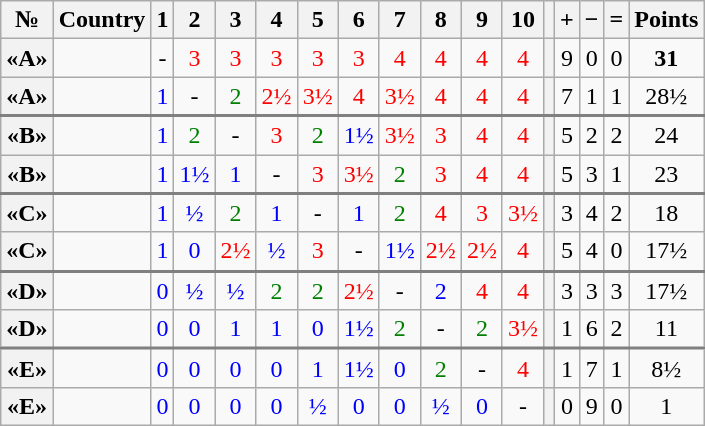<table class="wikitable" style="text-align:center">
<tr>
<th>№</th>
<th>Country</th>
<th>1</th>
<th>2</th>
<th>3</th>
<th>4</th>
<th>5</th>
<th>6</th>
<th>7</th>
<th>8</th>
<th>9</th>
<th>10</th>
<th></th>
<th>+</th>
<th>−</th>
<th>=</th>
<th>Points</th>
</tr>
<tr>
<th>«A»</th>
<td style="text-align: left"></td>
<td>-</td>
<td style="color:red;">3</td>
<td style="color:red;">3</td>
<td style="color:red;">3</td>
<td style="color:red;">3</td>
<td style="color:red;">3</td>
<td style="color:red;">4</td>
<td style="color:red;">4</td>
<td style="color:red;">4</td>
<td style="color:red;">4</td>
<th></th>
<td>9</td>
<td>0</td>
<td>0</td>
<td><strong>31</strong></td>
</tr>
<tr>
<th>«A»</th>
<td style="text-align: left"></td>
<td style="color:blue;">1</td>
<td>-</td>
<td style="color:green;">2</td>
<td style="color:red;">2½</td>
<td style="color:red;">3½</td>
<td style="color:red;">4</td>
<td style="color:red;">3½</td>
<td style="color:red;">4</td>
<td style="color:red;">4</td>
<td style="color:red;">4</td>
<th></th>
<td>7</td>
<td>1</td>
<td>1</td>
<td>28½</td>
</tr>
<tr style="border-top:2px solid grey;">
<th>«B»</th>
<td style="text-align: left"></td>
<td style="color:blue;">1</td>
<td style="color:green;">2</td>
<td>-</td>
<td style="color:red;">3</td>
<td style="color:green;">2</td>
<td style="color:blue;">1½</td>
<td style="color:red;">3½</td>
<td style="color:red;">3</td>
<td style="color:red;">4</td>
<td style="color:red;">4</td>
<th></th>
<td>5</td>
<td>2</td>
<td>2</td>
<td>24</td>
</tr>
<tr>
<th>«B»</th>
<td style="text-align: left"></td>
<td style="color:blue;">1</td>
<td style="color:blue;">1½</td>
<td style="color:blue;">1</td>
<td>-</td>
<td style="color:red;">3</td>
<td style="color:red;">3½</td>
<td style="color:green;">2</td>
<td style="color:red;">3</td>
<td style="color:red;">4</td>
<td style="color:red;">4</td>
<th></th>
<td>5</td>
<td>3</td>
<td>1</td>
<td>23</td>
</tr>
<tr style="border-top:2px solid grey;">
<th>«C»</th>
<td style="text-align: left"></td>
<td style="color:blue;">1</td>
<td style="color:blue;">½</td>
<td style="color:green;">2</td>
<td style="color:blue;">1</td>
<td>-</td>
<td style="color:blue;">1</td>
<td style="color:green;">2</td>
<td style="color:red;">4</td>
<td style="color:red;">3</td>
<td style="color:red;">3½</td>
<th></th>
<td>3</td>
<td>4</td>
<td>2</td>
<td>18</td>
</tr>
<tr>
<th>«C»</th>
<td style="text-align: left"></td>
<td style="color:blue;">1</td>
<td style="color:blue;">0</td>
<td style="color:red;">2½</td>
<td style="color:blue;">½</td>
<td style="color:red;">3</td>
<td>-</td>
<td style="color:blue;">1½</td>
<td style="color:red;">2½</td>
<td style="color:red;">2½</td>
<td style="color:red;">4</td>
<th></th>
<td>5</td>
<td>4</td>
<td>0</td>
<td>17½</td>
</tr>
<tr style="border-top:2px solid grey;">
<th>«D»</th>
<td style="text-align: left"></td>
<td style="color:blue;">0</td>
<td style="color:blue;">½</td>
<td style="color:blue;">½</td>
<td style="color:green;">2</td>
<td style="color:green;">2</td>
<td style="color:red;">2½</td>
<td>-</td>
<td style="color:blue;">2</td>
<td style="color:red;">4</td>
<td style="color:red;">4</td>
<th></th>
<td>3</td>
<td>3</td>
<td>3</td>
<td>17½</td>
</tr>
<tr>
<th>«D»</th>
<td style="text-align: left"></td>
<td style="color:blue;">0</td>
<td style="color:blue;">0</td>
<td style="color:blue;">1</td>
<td style="color:blue;">1</td>
<td style="color:blue;">0</td>
<td style="color:blue;">1½</td>
<td style="color:green;">2</td>
<td>-</td>
<td style="color:green;">2</td>
<td style="color:red;">3½</td>
<th></th>
<td>1</td>
<td>6</td>
<td>2</td>
<td>11</td>
</tr>
<tr style="border-top:2px solid grey;">
<th>«E»</th>
<td style="text-align: left"></td>
<td style="color:blue;">0</td>
<td style="color:blue;">0</td>
<td style="color:blue;">0</td>
<td style="color:blue;">0</td>
<td style="color:blue;">1</td>
<td style="color:blue;">1½</td>
<td style="color:blue;">0</td>
<td style="color:green;">2</td>
<td>-</td>
<td style="color:red;">4</td>
<th></th>
<td>1</td>
<td>7</td>
<td>1</td>
<td>8½</td>
</tr>
<tr>
<th>«E»</th>
<td style="text-align: left"></td>
<td style="color:blue;">0</td>
<td style="color:blue;">0</td>
<td style="color:blue;">0</td>
<td style="color:blue;">0</td>
<td style="color:blue;">½</td>
<td style="color:blue;">0</td>
<td style="color:blue;">0</td>
<td style="color:blue;">½</td>
<td style="color:blue;">0</td>
<td>-</td>
<th></th>
<td>0</td>
<td>9</td>
<td>0</td>
<td>1</td>
</tr>
</table>
